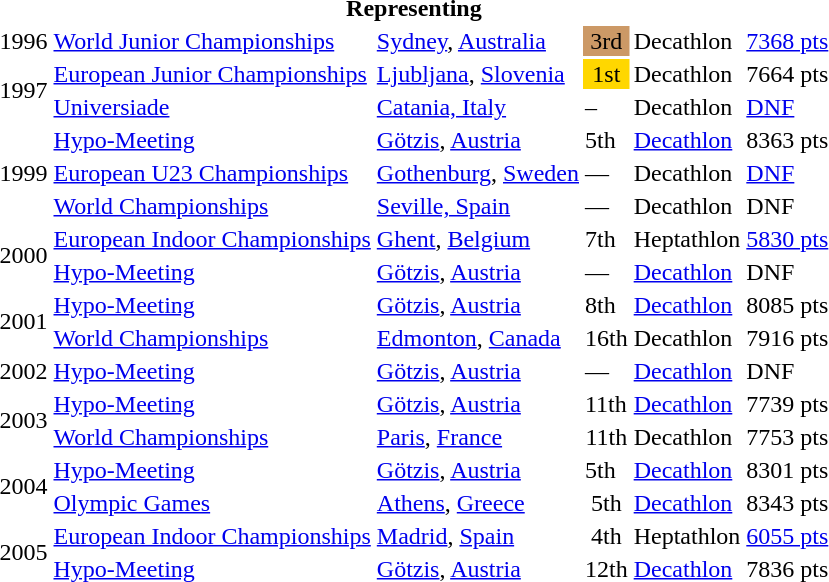<table>
<tr>
<th colspan="6">Representing </th>
</tr>
<tr>
<td>1996</td>
<td><a href='#'>World Junior Championships</a></td>
<td><a href='#'>Sydney</a>, <a href='#'>Australia</a></td>
<td bgcolor="cc9966" align="center">3rd</td>
<td>Decathlon</td>
<td><a href='#'>7368 pts</a></td>
</tr>
<tr>
<td rowspan=2>1997</td>
<td><a href='#'>European Junior Championships</a></td>
<td><a href='#'>Ljubljana</a>, <a href='#'>Slovenia</a></td>
<td bgcolor="gold" align="center">1st</td>
<td>Decathlon</td>
<td>7664 pts</td>
</tr>
<tr>
<td><a href='#'>Universiade</a></td>
<td><a href='#'>Catania, Italy</a></td>
<td>–</td>
<td>Decathlon</td>
<td><a href='#'>DNF</a></td>
</tr>
<tr>
<td rowspan=3>1999</td>
<td><a href='#'>Hypo-Meeting</a></td>
<td><a href='#'>Götzis</a>, <a href='#'>Austria</a></td>
<td>5th</td>
<td><a href='#'>Decathlon</a></td>
<td>8363 pts</td>
</tr>
<tr>
<td><a href='#'>European U23 Championships</a></td>
<td><a href='#'>Gothenburg</a>, <a href='#'>Sweden</a></td>
<td>—</td>
<td>Decathlon</td>
<td><a href='#'>DNF</a></td>
</tr>
<tr>
<td><a href='#'>World Championships</a></td>
<td><a href='#'>Seville, Spain</a></td>
<td>—</td>
<td>Decathlon</td>
<td>DNF</td>
</tr>
<tr>
<td rowspan=2>2000</td>
<td><a href='#'>European Indoor Championships</a></td>
<td><a href='#'>Ghent</a>, <a href='#'>Belgium</a></td>
<td>7th</td>
<td>Heptathlon</td>
<td><a href='#'>5830 pts</a></td>
</tr>
<tr>
<td><a href='#'>Hypo-Meeting</a></td>
<td><a href='#'>Götzis</a>, <a href='#'>Austria</a></td>
<td>—</td>
<td><a href='#'>Decathlon</a></td>
<td>DNF</td>
</tr>
<tr>
<td rowspan=2>2001</td>
<td><a href='#'>Hypo-Meeting</a></td>
<td><a href='#'>Götzis</a>, <a href='#'>Austria</a></td>
<td>8th</td>
<td><a href='#'>Decathlon</a></td>
<td>8085 pts</td>
</tr>
<tr>
<td><a href='#'>World Championships</a></td>
<td><a href='#'>Edmonton</a>, <a href='#'>Canada</a></td>
<td>16th</td>
<td>Decathlon</td>
<td>7916 pts</td>
</tr>
<tr>
<td>2002</td>
<td><a href='#'>Hypo-Meeting</a></td>
<td><a href='#'>Götzis</a>, <a href='#'>Austria</a></td>
<td>—</td>
<td><a href='#'>Decathlon</a></td>
<td>DNF</td>
</tr>
<tr>
<td rowspan=2>2003</td>
<td><a href='#'>Hypo-Meeting</a></td>
<td><a href='#'>Götzis</a>, <a href='#'>Austria</a></td>
<td>11th</td>
<td><a href='#'>Decathlon</a></td>
<td>7739 pts</td>
</tr>
<tr>
<td><a href='#'>World Championships</a></td>
<td><a href='#'>Paris</a>, <a href='#'>France</a></td>
<td align="center">11th</td>
<td>Decathlon</td>
<td>7753 pts</td>
</tr>
<tr>
<td rowspan=2>2004</td>
<td><a href='#'>Hypo-Meeting</a></td>
<td><a href='#'>Götzis</a>, <a href='#'>Austria</a></td>
<td>5th</td>
<td><a href='#'>Decathlon</a></td>
<td>8301 pts</td>
</tr>
<tr>
<td><a href='#'>Olympic Games</a></td>
<td><a href='#'>Athens</a>, <a href='#'>Greece</a></td>
<td align="center">5th</td>
<td><a href='#'>Decathlon</a></td>
<td>8343 pts</td>
</tr>
<tr>
<td rowspan=2>2005</td>
<td><a href='#'>European Indoor Championships</a></td>
<td><a href='#'>Madrid</a>, <a href='#'>Spain</a></td>
<td align="center">4th</td>
<td>Heptathlon</td>
<td><a href='#'>6055 pts</a></td>
</tr>
<tr>
<td><a href='#'>Hypo-Meeting</a></td>
<td><a href='#'>Götzis</a>, <a href='#'>Austria</a></td>
<td>12th</td>
<td><a href='#'>Decathlon</a></td>
<td>7836 pts</td>
</tr>
</table>
